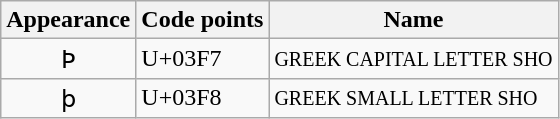<table class="wikitable">
<tr>
<th>Appearance</th>
<th>Code points</th>
<th>Name</th>
</tr>
<tr>
<td style="text-align:center;">Ϸ</td>
<td>U+03F7</td>
<td><small>GREEK CAPITAL LETTER SHO</small></td>
</tr>
<tr>
<td style="text-align:center;">ϸ</td>
<td>U+03F8</td>
<td><small>GREEK SMALL LETTER SHO</small></td>
</tr>
</table>
